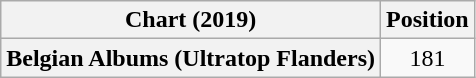<table class="wikitable plainrowheaders" style="text-align:center">
<tr>
<th scope="col">Chart (2019)</th>
<th scope="col">Position</th>
</tr>
<tr>
<th scope="row">Belgian Albums (Ultratop Flanders)</th>
<td>181</td>
</tr>
</table>
